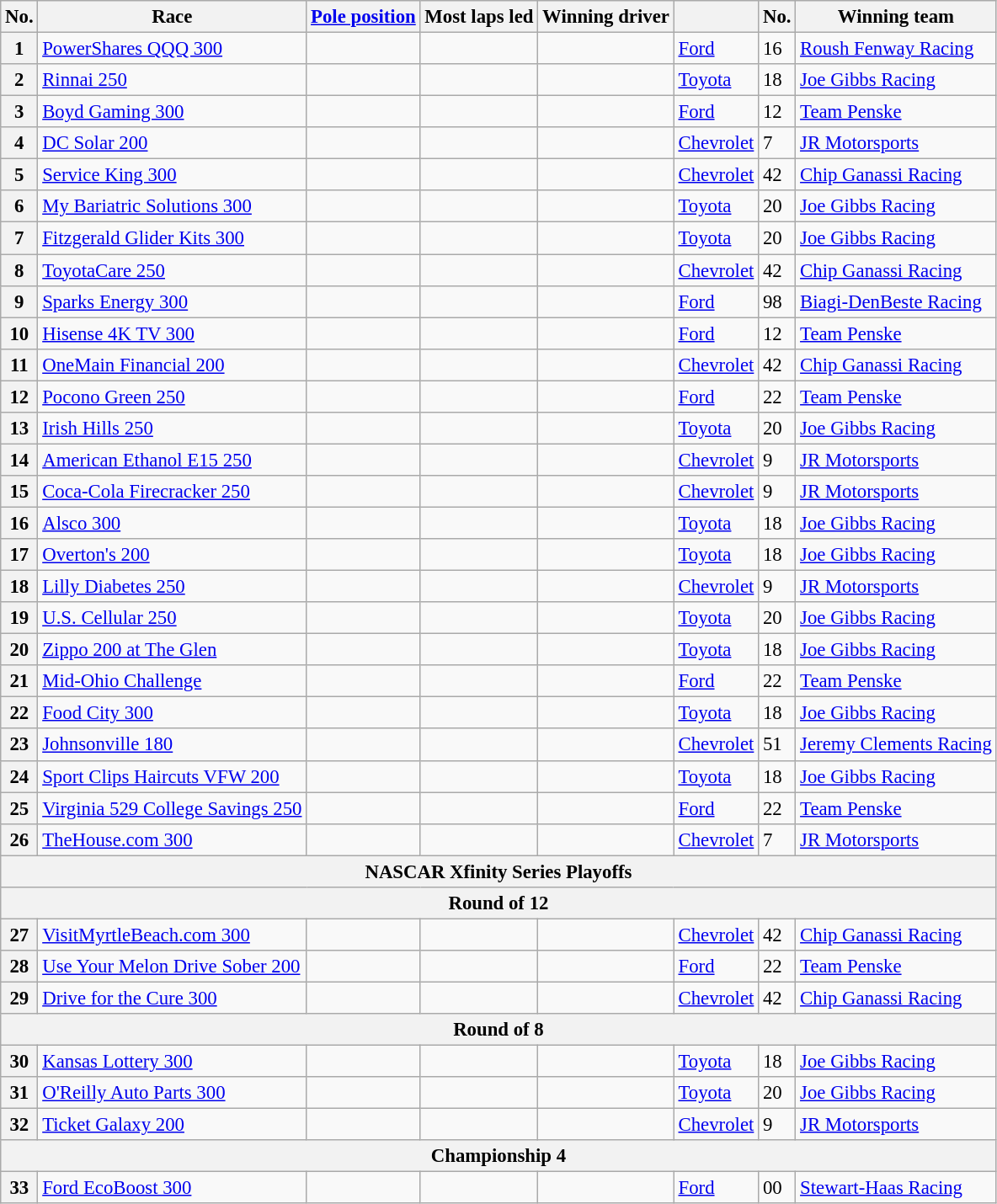<table class="wikitable sortable" style="font-size:95%">
<tr>
<th>No.</th>
<th>Race</th>
<th><a href='#'>Pole position</a></th>
<th>Most laps led</th>
<th>Winning driver</th>
<th></th>
<th>No.</th>
<th>Winning team</th>
</tr>
<tr>
<th>1</th>
<td><a href='#'>PowerShares QQQ 300</a></td>
<td></td>
<td></td>
<td></td>
<td><a href='#'>Ford</a></td>
<td>16</td>
<td><a href='#'>Roush Fenway Racing</a></td>
</tr>
<tr>
<th>2</th>
<td><a href='#'>Rinnai 250</a></td>
<td></td>
<td></td>
<td></td>
<td><a href='#'>Toyota</a></td>
<td>18</td>
<td><a href='#'>Joe Gibbs Racing</a></td>
</tr>
<tr>
<th>3</th>
<td><a href='#'>Boyd Gaming 300</a></td>
<td></td>
<td></td>
<td></td>
<td><a href='#'>Ford</a></td>
<td>12</td>
<td><a href='#'>Team Penske</a></td>
</tr>
<tr>
<th>4</th>
<td><a href='#'>DC Solar 200</a></td>
<td></td>
<td></td>
<td></td>
<td><a href='#'>Chevrolet</a></td>
<td>7</td>
<td><a href='#'>JR Motorsports</a></td>
</tr>
<tr>
<th>5</th>
<td><a href='#'>Service King 300</a></td>
<td></td>
<td></td>
<td></td>
<td><a href='#'>Chevrolet</a></td>
<td>42</td>
<td><a href='#'>Chip Ganassi Racing</a></td>
</tr>
<tr>
<th>6</th>
<td><a href='#'>My Bariatric Solutions 300</a></td>
<td></td>
<td></td>
<td></td>
<td><a href='#'>Toyota</a></td>
<td>20</td>
<td><a href='#'>Joe Gibbs Racing</a></td>
</tr>
<tr>
<th>7</th>
<td><a href='#'>Fitzgerald Glider Kits 300</a></td>
<td></td>
<td></td>
<td></td>
<td><a href='#'>Toyota</a></td>
<td>20</td>
<td><a href='#'>Joe Gibbs Racing</a></td>
</tr>
<tr>
<th>8</th>
<td><a href='#'>ToyotaCare 250</a></td>
<td></td>
<td></td>
<td></td>
<td><a href='#'>Chevrolet</a></td>
<td>42</td>
<td><a href='#'>Chip Ganassi Racing</a></td>
</tr>
<tr>
<th>9</th>
<td><a href='#'>Sparks Energy 300</a></td>
<td></td>
<td></td>
<td></td>
<td><a href='#'>Ford</a></td>
<td>98</td>
<td><a href='#'>Biagi-DenBeste Racing</a></td>
</tr>
<tr>
<th>10</th>
<td><a href='#'>Hisense 4K TV 300</a></td>
<td></td>
<td></td>
<td></td>
<td><a href='#'>Ford</a></td>
<td>12</td>
<td><a href='#'>Team Penske</a></td>
</tr>
<tr>
<th>11</th>
<td><a href='#'>OneMain Financial 200</a></td>
<td></td>
<td></td>
<td></td>
<td><a href='#'>Chevrolet</a></td>
<td>42</td>
<td><a href='#'>Chip Ganassi Racing</a></td>
</tr>
<tr>
<th>12</th>
<td><a href='#'>Pocono Green 250</a></td>
<td></td>
<td></td>
<td></td>
<td><a href='#'>Ford</a></td>
<td>22</td>
<td><a href='#'>Team Penske</a></td>
</tr>
<tr>
<th>13</th>
<td><a href='#'>Irish Hills 250</a></td>
<td></td>
<td></td>
<td></td>
<td><a href='#'>Toyota</a></td>
<td>20</td>
<td><a href='#'>Joe Gibbs Racing</a></td>
</tr>
<tr>
<th>14</th>
<td><a href='#'>American Ethanol E15 250</a></td>
<td></td>
<td></td>
<td></td>
<td><a href='#'>Chevrolet</a></td>
<td>9</td>
<td><a href='#'>JR Motorsports</a></td>
</tr>
<tr>
<th>15</th>
<td><a href='#'>Coca-Cola Firecracker 250</a></td>
<td></td>
<td></td>
<td></td>
<td><a href='#'>Chevrolet</a></td>
<td>9</td>
<td><a href='#'>JR Motorsports</a></td>
</tr>
<tr>
<th>16</th>
<td><a href='#'>Alsco 300</a></td>
<td></td>
<td></td>
<td></td>
<td><a href='#'>Toyota</a></td>
<td>18</td>
<td><a href='#'>Joe Gibbs Racing</a></td>
</tr>
<tr>
<th>17</th>
<td><a href='#'>Overton's 200</a></td>
<td></td>
<td></td>
<td></td>
<td><a href='#'>Toyota</a></td>
<td>18</td>
<td><a href='#'>Joe Gibbs Racing</a></td>
</tr>
<tr>
<th>18</th>
<td><a href='#'>Lilly Diabetes 250</a></td>
<td></td>
<td></td>
<td></td>
<td><a href='#'>Chevrolet</a></td>
<td>9</td>
<td><a href='#'>JR Motorsports</a></td>
</tr>
<tr>
<th>19</th>
<td><a href='#'>U.S. Cellular 250</a></td>
<td></td>
<td></td>
<td></td>
<td><a href='#'>Toyota</a></td>
<td>20</td>
<td><a href='#'>Joe Gibbs Racing</a></td>
</tr>
<tr>
<th>20</th>
<td><a href='#'>Zippo 200 at The Glen</a></td>
<td></td>
<td></td>
<td></td>
<td><a href='#'>Toyota</a></td>
<td>18</td>
<td><a href='#'>Joe Gibbs Racing</a></td>
</tr>
<tr>
<th>21</th>
<td><a href='#'>Mid-Ohio Challenge</a></td>
<td></td>
<td></td>
<td></td>
<td><a href='#'>Ford</a></td>
<td>22</td>
<td><a href='#'>Team Penske</a></td>
</tr>
<tr>
<th>22</th>
<td><a href='#'>Food City 300</a></td>
<td></td>
<td></td>
<td></td>
<td><a href='#'>Toyota</a></td>
<td>18</td>
<td><a href='#'>Joe Gibbs Racing</a></td>
</tr>
<tr>
<th>23</th>
<td><a href='#'>Johnsonville 180</a></td>
<td></td>
<td></td>
<td></td>
<td><a href='#'>Chevrolet</a></td>
<td>51</td>
<td><a href='#'>Jeremy Clements Racing</a></td>
</tr>
<tr>
<th>24</th>
<td><a href='#'>Sport Clips Haircuts VFW 200</a></td>
<td></td>
<td></td>
<td></td>
<td><a href='#'>Toyota</a></td>
<td>18</td>
<td><a href='#'>Joe Gibbs Racing</a></td>
</tr>
<tr>
<th>25</th>
<td><a href='#'>Virginia 529 College Savings 250</a></td>
<td></td>
<td></td>
<td></td>
<td><a href='#'>Ford</a></td>
<td>22</td>
<td><a href='#'>Team Penske</a></td>
</tr>
<tr>
<th>26</th>
<td><a href='#'>TheHouse.com 300</a></td>
<td></td>
<td></td>
<td></td>
<td><a href='#'>Chevrolet</a></td>
<td>7</td>
<td><a href='#'>JR Motorsports</a></td>
</tr>
<tr>
<th colspan="9">NASCAR Xfinity Series Playoffs</th>
</tr>
<tr>
<th colspan="9">Round of 12</th>
</tr>
<tr>
<th>27</th>
<td><a href='#'>VisitMyrtleBeach.com 300</a></td>
<td></td>
<td></td>
<td></td>
<td><a href='#'>Chevrolet</a></td>
<td>42</td>
<td><a href='#'>Chip Ganassi Racing</a></td>
</tr>
<tr>
<th>28</th>
<td><a href='#'>Use Your Melon Drive Sober 200</a></td>
<td></td>
<td></td>
<td></td>
<td><a href='#'>Ford</a></td>
<td>22</td>
<td><a href='#'>Team Penske</a></td>
</tr>
<tr>
<th>29</th>
<td><a href='#'>Drive for the Cure 300</a></td>
<td></td>
<td></td>
<td></td>
<td><a href='#'>Chevrolet</a></td>
<td>42</td>
<td><a href='#'>Chip Ganassi Racing</a></td>
</tr>
<tr>
<th colspan="9">Round of 8</th>
</tr>
<tr>
<th>30</th>
<td><a href='#'>Kansas Lottery 300</a></td>
<td></td>
<td></td>
<td></td>
<td><a href='#'>Toyota</a></td>
<td>18</td>
<td><a href='#'>Joe Gibbs Racing</a></td>
</tr>
<tr>
<th>31</th>
<td><a href='#'>O'Reilly Auto Parts 300</a></td>
<td></td>
<td></td>
<td></td>
<td><a href='#'>Toyota</a></td>
<td>20</td>
<td><a href='#'>Joe Gibbs Racing</a></td>
</tr>
<tr>
<th>32</th>
<td><a href='#'>Ticket Galaxy 200</a></td>
<td></td>
<td></td>
<td></td>
<td><a href='#'>Chevrolet</a></td>
<td>9</td>
<td><a href='#'>JR Motorsports</a></td>
</tr>
<tr>
<th colspan="9">Championship 4</th>
</tr>
<tr>
<th>33</th>
<td><a href='#'>Ford EcoBoost 300</a></td>
<td></td>
<td></td>
<td></td>
<td><a href='#'>Ford</a></td>
<td>00</td>
<td><a href='#'>Stewart-Haas Racing</a></td>
</tr>
</table>
